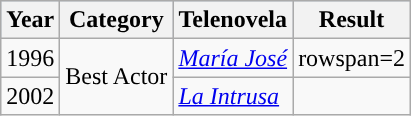<table class="wikitable">
<tr style="background:#b0c4de;">
<th>Year</th>
<th>Category</th>
<th>Telenovela</th>
<th>Result</th>
</tr>
<tr>
<td>1996</td>
<td rowspan=2>Best Actor</td>
<td><em><a href='#'>María José</a></em></td>
<td>rowspan=2 </td>
</tr>
<tr>
<td>2002</td>
<td><em><a href='#'>La Intrusa</a></em></td>
</tr>
</table>
